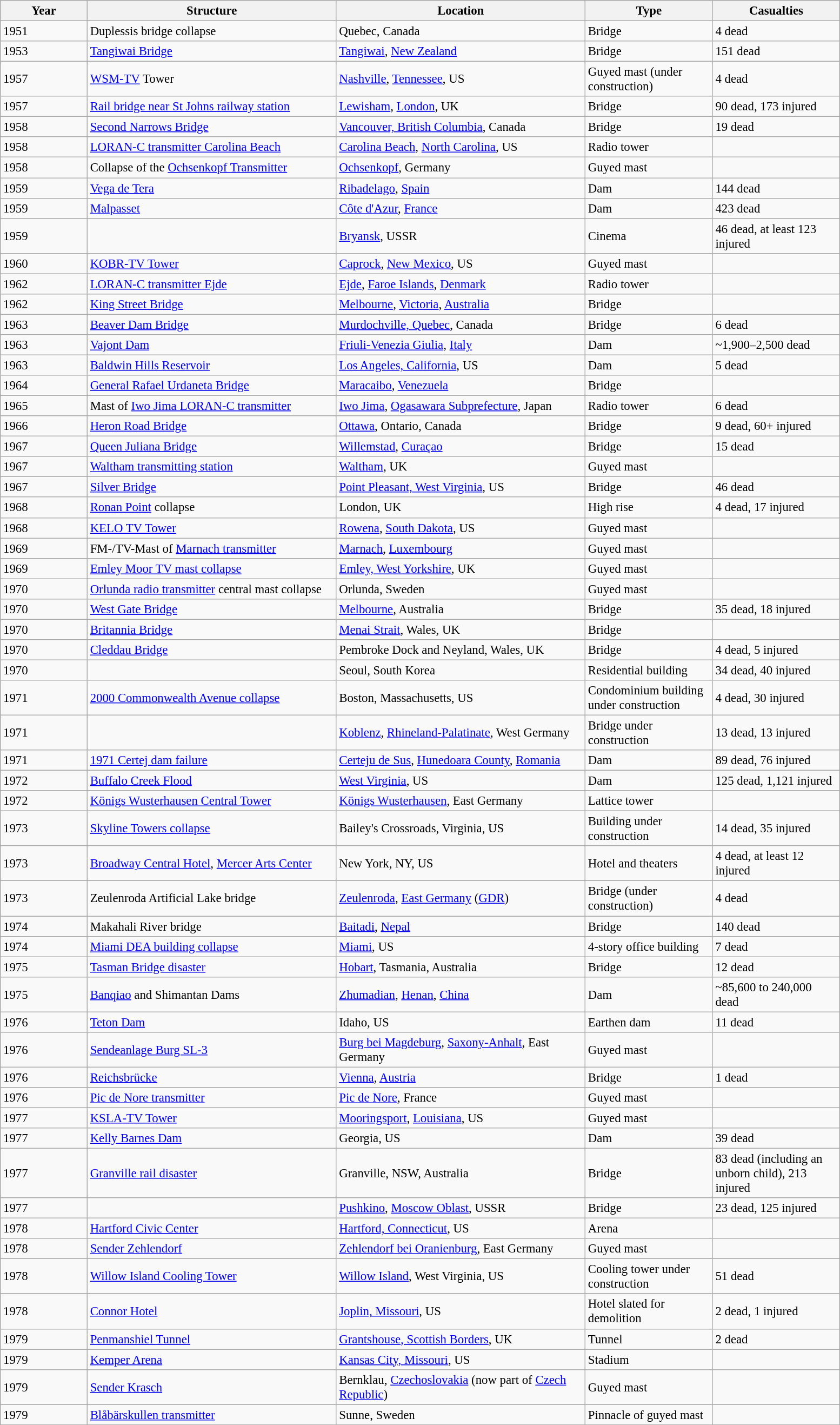<table class="wikitable sortable" style="font-size:95%;">
<tr>
<th width=100>Year</th>
<th width=300>Structure</th>
<th width=300>Location</th>
<th width=150>Type</th>
<th width=150 data-sort-type="number">Casualties</th>
</tr>
<tr>
<td>1951</td>
<td>Duplessis bridge collapse</td>
<td>Quebec, Canada</td>
<td>Bridge</td>
<td>4 dead</td>
</tr>
<tr>
<td>1953</td>
<td><a href='#'>Tangiwai Bridge</a></td>
<td><a href='#'>Tangiwai</a>, <a href='#'>New Zealand</a></td>
<td>Bridge</td>
<td>151 dead</td>
</tr>
<tr>
<td>1957</td>
<td><a href='#'>WSM-TV</a> Tower</td>
<td><a href='#'>Nashville</a>, <a href='#'>Tennessee</a>, US</td>
<td>Guyed mast (under construction)</td>
<td>4 dead</td>
</tr>
<tr>
<td>1957</td>
<td><a href='#'>Rail bridge near St Johns railway station</a></td>
<td><a href='#'>Lewisham</a>, <a href='#'>London</a>, UK</td>
<td>Bridge</td>
<td>90 dead, 173 injured</td>
</tr>
<tr>
<td>1958</td>
<td><a href='#'>Second Narrows Bridge</a></td>
<td><a href='#'>Vancouver, British Columbia</a>, Canada</td>
<td>Bridge</td>
<td>19 dead</td>
</tr>
<tr>
<td>1958</td>
<td><a href='#'>LORAN-C transmitter Carolina Beach</a></td>
<td><a href='#'>Carolina Beach</a>, <a href='#'>North Carolina</a>, US</td>
<td>Radio tower</td>
<td></td>
</tr>
<tr>
<td>1958</td>
<td>Collapse of the <a href='#'>Ochsenkopf Transmitter</a></td>
<td><a href='#'>Ochsenkopf</a>, Germany</td>
<td>Guyed mast</td>
<td></td>
</tr>
<tr>
<td>1959</td>
<td><a href='#'>Vega de Tera</a></td>
<td><a href='#'>Ribadelago</a>, <a href='#'>Spain</a></td>
<td>Dam</td>
<td>144 dead</td>
</tr>
<tr>
<td>1959</td>
<td><a href='#'>Malpasset</a></td>
<td><a href='#'>Côte d'Azur</a>, <a href='#'>France</a></td>
<td>Dam</td>
<td>423 dead</td>
</tr>
<tr>
<td>1959</td>
<td></td>
<td><a href='#'>Bryansk</a>, USSR</td>
<td>Cinema</td>
<td>46 dead, at least 123 injured</td>
</tr>
<tr>
<td>1960</td>
<td><a href='#'>KOBR-TV Tower</a></td>
<td><a href='#'>Caprock</a>, <a href='#'>New Mexico</a>, US</td>
<td>Guyed mast</td>
<td></td>
</tr>
<tr>
<td>1962</td>
<td><a href='#'>LORAN-C transmitter Ejde</a></td>
<td><a href='#'>Ejde</a>, <a href='#'>Faroe Islands</a>, <a href='#'>Denmark</a></td>
<td>Radio tower</td>
<td></td>
</tr>
<tr>
<td>1962</td>
<td><a href='#'>King Street Bridge</a></td>
<td><a href='#'>Melbourne</a>, <a href='#'>Victoria</a>, <a href='#'>Australia</a></td>
<td>Bridge</td>
<td></td>
</tr>
<tr>
<td>1963</td>
<td><a href='#'>Beaver Dam Bridge</a></td>
<td><a href='#'>Murdochville, Quebec</a>, Canada</td>
<td>Bridge</td>
<td>6 dead</td>
</tr>
<tr>
<td>1963</td>
<td><a href='#'>Vajont Dam</a></td>
<td><a href='#'>Friuli-Venezia Giulia</a>, <a href='#'>Italy</a></td>
<td>Dam</td>
<td data-sort-value="1900">~1,900–2,500 dead</td>
</tr>
<tr>
<td>1963</td>
<td><a href='#'>Baldwin Hills Reservoir</a></td>
<td><a href='#'>Los Angeles, California</a>, US</td>
<td>Dam</td>
<td>5 dead</td>
</tr>
<tr>
<td>1964</td>
<td><a href='#'>General Rafael Urdaneta Bridge</a></td>
<td><a href='#'>Maracaibo</a>, <a href='#'>Venezuela</a></td>
<td>Bridge</td>
<td></td>
</tr>
<tr>
<td>1965</td>
<td>Mast of <a href='#'>Iwo Jima LORAN-C transmitter</a></td>
<td><a href='#'>Iwo Jima</a>, <a href='#'>Ogasawara Subprefecture</a>, Japan</td>
<td>Radio tower</td>
<td>6 dead</td>
</tr>
<tr>
<td>1966</td>
<td><a href='#'>Heron Road Bridge</a></td>
<td><a href='#'>Ottawa</a>, Ontario, Canada</td>
<td>Bridge</td>
<td>9 dead, 60+ injured</td>
</tr>
<tr>
<td>1967</td>
<td><a href='#'>Queen Juliana Bridge</a></td>
<td><a href='#'>Willemstad</a>, <a href='#'>Curaçao</a></td>
<td>Bridge</td>
<td>15 dead</td>
</tr>
<tr>
<td>1967</td>
<td><a href='#'>Waltham transmitting station</a></td>
<td><a href='#'>Waltham</a>, UK</td>
<td>Guyed mast</td>
<td></td>
</tr>
<tr>
<td>1967</td>
<td><a href='#'>Silver Bridge</a></td>
<td><a href='#'>Point Pleasant, West Virginia</a>, US</td>
<td>Bridge</td>
<td>46 dead</td>
</tr>
<tr>
<td>1968</td>
<td><a href='#'>Ronan Point</a> collapse</td>
<td>London, UK</td>
<td>High rise</td>
<td>4 dead, 17 injured</td>
</tr>
<tr>
<td>1968</td>
<td><a href='#'>KELO TV Tower</a></td>
<td><a href='#'>Rowena</a>, <a href='#'>South Dakota</a>, US</td>
<td>Guyed mast</td>
<td></td>
</tr>
<tr>
<td>1969</td>
<td>FM-/TV-Mast of <a href='#'>Marnach transmitter</a></td>
<td><a href='#'>Marnach</a>, <a href='#'>Luxembourg</a></td>
<td>Guyed mast</td>
<td></td>
</tr>
<tr>
<td>1969</td>
<td><a href='#'>Emley Moor TV mast collapse</a></td>
<td><a href='#'>Emley, West Yorkshire</a>, UK</td>
<td>Guyed mast</td>
<td></td>
</tr>
<tr>
<td>1970</td>
<td><a href='#'>Orlunda radio transmitter</a> central mast collapse</td>
<td>Orlunda, Sweden</td>
<td>Guyed mast</td>
<td></td>
</tr>
<tr>
<td>1970</td>
<td><a href='#'>West Gate Bridge</a></td>
<td><a href='#'>Melbourne</a>, Australia</td>
<td>Bridge</td>
<td>35 dead, 18 injured</td>
</tr>
<tr>
<td>1970</td>
<td><a href='#'>Britannia Bridge</a></td>
<td><a href='#'>Menai Strait</a>, Wales, UK</td>
<td>Bridge</td>
<td></td>
</tr>
<tr>
<td>1970</td>
<td><a href='#'>Cleddau Bridge</a></td>
<td>Pembroke Dock and Neyland, Wales, UK</td>
<td>Bridge</td>
<td>4 dead, 5 injured</td>
</tr>
<tr>
<td>1970</td>
<td></td>
<td>Seoul, South Korea</td>
<td>Residential building</td>
<td>34 dead, 40 injured</td>
</tr>
<tr>
<td>1971</td>
<td><a href='#'>2000 Commonwealth Avenue collapse</a></td>
<td>Boston, Massachusetts, US</td>
<td>Condominium building under construction</td>
<td>4 dead, 30 injured</td>
</tr>
<tr>
<td>1971</td>
<td></td>
<td><a href='#'>Koblenz</a>, <a href='#'>Rhineland-Palatinate</a>, West Germany</td>
<td>Bridge under construction</td>
<td>13 dead, 13 injured</td>
</tr>
<tr>
<td>1971</td>
<td><a href='#'>1971 Certej dam failure</a></td>
<td><a href='#'>Certeju de Sus</a>, <a href='#'>Hunedoara County</a>, <a href='#'>Romania</a></td>
<td>Dam</td>
<td>89 dead, 76 injured</td>
</tr>
<tr>
<td>1972</td>
<td><a href='#'>Buffalo Creek Flood</a></td>
<td><a href='#'>West Virginia</a>, US</td>
<td>Dam</td>
<td>125 dead, 1,121 injured</td>
</tr>
<tr>
<td>1972</td>
<td><a href='#'>Königs Wusterhausen Central Tower</a></td>
<td><a href='#'>Königs Wusterhausen</a>, East Germany</td>
<td>Lattice tower</td>
<td></td>
</tr>
<tr>
<td>1973</td>
<td><a href='#'>Skyline Towers collapse</a></td>
<td>Bailey's Crossroads, Virginia, US</td>
<td>Building under construction</td>
<td>14 dead, 35 injured</td>
</tr>
<tr>
<td>1973</td>
<td><a href='#'>Broadway Central Hotel</a>, <a href='#'>Mercer Arts Center</a></td>
<td>New York, NY, US</td>
<td>Hotel and theaters</td>
<td>4 dead, at least 12 injured</td>
</tr>
<tr>
<td>1973</td>
<td>Zeulenroda Artificial Lake bridge</td>
<td><a href='#'>Zeulenroda</a>, <a href='#'>East Germany</a> (<a href='#'>GDR</a>)</td>
<td>Bridge (under construction)</td>
<td>4 dead</td>
</tr>
<tr>
<td>1974</td>
<td>Makahali River bridge</td>
<td><a href='#'>Baitadi</a>, <a href='#'>Nepal</a></td>
<td>Bridge</td>
<td>140 dead</td>
</tr>
<tr>
<td>1974</td>
<td><a href='#'>Miami DEA building collapse</a></td>
<td><a href='#'>Miami</a>, US</td>
<td>4-story office building</td>
<td>7 dead</td>
</tr>
<tr>
<td>1975</td>
<td><a href='#'>Tasman Bridge disaster</a></td>
<td><a href='#'>Hobart</a>, Tasmania, Australia</td>
<td>Bridge</td>
<td>12 dead</td>
</tr>
<tr>
<td>1975</td>
<td><a href='#'>Banqiao</a> and Shimantan Dams</td>
<td><a href='#'>Zhumadian</a>, <a href='#'>Henan</a>, <a href='#'>China</a></td>
<td>Dam</td>
<td data-sort-value="856000">~85,600 to 240,000 dead</td>
</tr>
<tr>
<td>1976</td>
<td><a href='#'>Teton Dam</a></td>
<td>Idaho, US</td>
<td>Earthen dam</td>
<td>11 dead</td>
</tr>
<tr>
<td>1976</td>
<td><a href='#'>Sendeanlage Burg SL-3</a></td>
<td><a href='#'>Burg bei Magdeburg</a>, <a href='#'>Saxony-Anhalt</a>, East Germany</td>
<td>Guyed mast</td>
<td></td>
</tr>
<tr>
<td>1976</td>
<td><a href='#'>Reichsbrücke</a></td>
<td><a href='#'>Vienna</a>, <a href='#'>Austria</a></td>
<td>Bridge</td>
<td>1 dead</td>
</tr>
<tr>
<td>1976</td>
<td><a href='#'>Pic de Nore transmitter</a></td>
<td><a href='#'>Pic de Nore</a>, France</td>
<td>Guyed mast</td>
<td></td>
</tr>
<tr>
<td>1977</td>
<td><a href='#'>KSLA-TV Tower</a></td>
<td><a href='#'>Mooringsport</a>, <a href='#'>Louisiana</a>, US</td>
<td>Guyed mast</td>
<td></td>
</tr>
<tr>
<td>1977</td>
<td><a href='#'>Kelly Barnes Dam</a></td>
<td>Georgia, US</td>
<td>Dam</td>
<td>39 dead</td>
</tr>
<tr>
<td>1977</td>
<td><a href='#'>Granville rail disaster</a></td>
<td>Granville, NSW, Australia</td>
<td>Bridge</td>
<td>83 dead (including an unborn child), 213 injured</td>
</tr>
<tr>
<td>1977</td>
<td></td>
<td><a href='#'>Pushkino</a>, <a href='#'>Moscow Oblast</a>, USSR</td>
<td>Bridge</td>
<td>23 dead, 125 injured</td>
</tr>
<tr>
<td>1978</td>
<td><a href='#'>Hartford Civic Center</a></td>
<td><a href='#'>Hartford, Connecticut</a>, US</td>
<td>Arena</td>
<td></td>
</tr>
<tr>
<td>1978</td>
<td><a href='#'>Sender Zehlendorf</a></td>
<td><a href='#'>Zehlendorf bei Oranienburg</a>, East Germany</td>
<td>Guyed mast</td>
<td></td>
</tr>
<tr>
<td>1978</td>
<td><a href='#'>Willow Island Cooling Tower</a></td>
<td><a href='#'>Willow Island</a>, West Virginia, US</td>
<td>Cooling tower under construction</td>
<td>51 dead</td>
</tr>
<tr>
<td>1978</td>
<td><a href='#'>Connor Hotel</a></td>
<td><a href='#'>Joplin, Missouri</a>, US</td>
<td>Hotel slated for demolition</td>
<td>2 dead, 1 injured</td>
</tr>
<tr>
<td>1979</td>
<td><a href='#'>Penmanshiel Tunnel</a></td>
<td><a href='#'>Grantshouse, Scottish Borders</a>, UK</td>
<td>Tunnel</td>
<td>2 dead</td>
</tr>
<tr>
<td>1979</td>
<td><a href='#'>Kemper Arena</a></td>
<td><a href='#'>Kansas City, Missouri</a>, US</td>
<td>Stadium</td>
<td></td>
</tr>
<tr>
<td>1979</td>
<td><a href='#'>Sender Krasch</a></td>
<td>Bernklau, <a href='#'>Czechoslovakia</a> (now part of <a href='#'>Czech Republic</a>)</td>
<td>Guyed mast</td>
<td></td>
</tr>
<tr>
<td>1979</td>
<td><a href='#'>Blåbärskullen transmitter</a></td>
<td>Sunne, Sweden</td>
<td>Pinnacle of guyed mast</td>
<td></td>
</tr>
</table>
